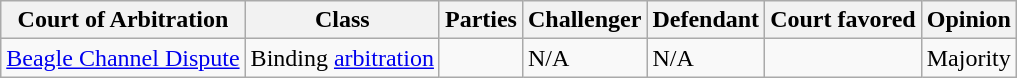<table class="wikitable">
<tr>
<th>Court of Arbitration</th>
<th>Class</th>
<th>Parties</th>
<th>Challenger</th>
<th>Defendant</th>
<th>Court favored</th>
<th>Opinion</th>
</tr>
<tr>
<td><a href='#'>Beagle Channel Dispute</a></td>
<td>Binding <a href='#'>arbitration</a></td>
<td>  <br> </td>
<td>N/A</td>
<td>N/A</td>
<td> </td>
<td>Majority</td>
</tr>
</table>
